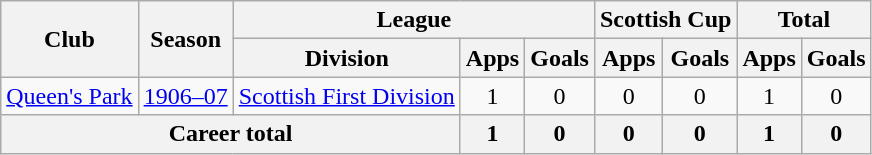<table class="wikitable" style="text-align: center;">
<tr>
<th rowspan="2">Club</th>
<th rowspan="2">Season</th>
<th colspan="3">League</th>
<th colspan="2">Scottish Cup</th>
<th colspan="2">Total</th>
</tr>
<tr>
<th>Division</th>
<th>Apps</th>
<th>Goals</th>
<th>Apps</th>
<th>Goals</th>
<th>Apps</th>
<th>Goals</th>
</tr>
<tr>
<td><a href='#'>Queen's Park</a></td>
<td><a href='#'>1906–07</a></td>
<td><a href='#'>Scottish First Division</a></td>
<td>1</td>
<td>0</td>
<td>0</td>
<td>0</td>
<td>1</td>
<td>0</td>
</tr>
<tr>
<th colspan="3">Career total</th>
<th>1</th>
<th>0</th>
<th>0</th>
<th>0</th>
<th>1</th>
<th>0</th>
</tr>
</table>
